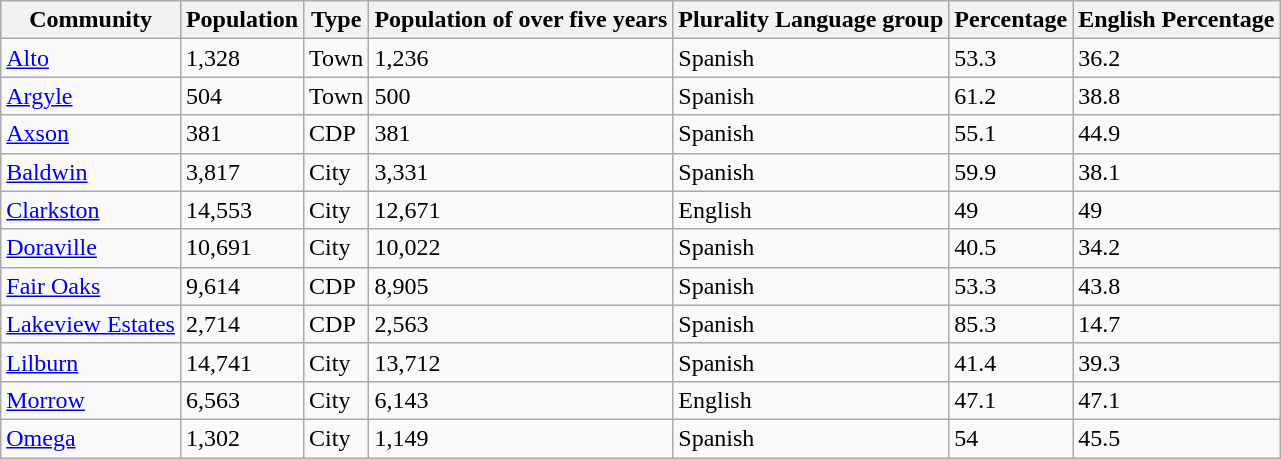<table class="wikitable sortable">
<tr>
<th>Community</th>
<th>Population</th>
<th>Type</th>
<th>Population of over five years</th>
<th>Plurality Language group</th>
<th>Percentage</th>
<th>English Percentage</th>
</tr>
<tr>
<td><a href='#'>Alto</a></td>
<td>1,328</td>
<td>Town</td>
<td>1,236</td>
<td>Spanish</td>
<td>53.3</td>
<td>36.2</td>
</tr>
<tr>
<td><a href='#'>Argyle</a></td>
<td>504</td>
<td>Town</td>
<td>500</td>
<td>Spanish</td>
<td>61.2</td>
<td>38.8</td>
</tr>
<tr>
<td><a href='#'>Axson</a></td>
<td>381</td>
<td>CDP</td>
<td>381</td>
<td>Spanish</td>
<td>55.1</td>
<td>44.9</td>
</tr>
<tr>
<td><a href='#'>Baldwin</a></td>
<td>3,817</td>
<td>City</td>
<td>3,331</td>
<td>Spanish</td>
<td>59.9</td>
<td>38.1</td>
</tr>
<tr>
<td><a href='#'>Clarkston</a></td>
<td>14,553</td>
<td>City</td>
<td>12,671</td>
<td>English</td>
<td>49</td>
<td>49</td>
</tr>
<tr>
<td><a href='#'>Doraville</a></td>
<td>10,691</td>
<td>City</td>
<td>10,022</td>
<td>Spanish</td>
<td>40.5</td>
<td>34.2</td>
</tr>
<tr>
<td><a href='#'>Fair Oaks</a></td>
<td>9,614</td>
<td>CDP</td>
<td>8,905</td>
<td>Spanish</td>
<td>53.3</td>
<td>43.8</td>
</tr>
<tr>
<td><a href='#'>Lakeview Estates</a></td>
<td>2,714</td>
<td>CDP</td>
<td>2,563</td>
<td>Spanish</td>
<td>85.3</td>
<td>14.7</td>
</tr>
<tr>
<td><a href='#'>Lilburn</a></td>
<td>14,741</td>
<td>City</td>
<td>13,712</td>
<td>Spanish</td>
<td>41.4</td>
<td>39.3</td>
</tr>
<tr>
<td><a href='#'>Morrow</a></td>
<td>6,563</td>
<td>City</td>
<td>6,143</td>
<td>English</td>
<td>47.1</td>
<td>47.1</td>
</tr>
<tr>
<td><a href='#'>Omega</a></td>
<td>1,302</td>
<td>City</td>
<td>1,149</td>
<td>Spanish</td>
<td>54</td>
<td>45.5</td>
</tr>
</table>
